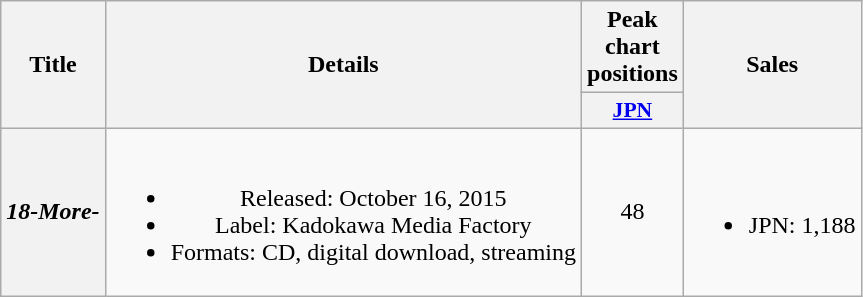<table class="wikitable plainrowheaders" style="text-align:center;">
<tr>
<th scope="col" rowspan="2">Title</th>
<th scope="col" rowspan="2">Details</th>
<th scope="col" colspan="1">Peak chart positions</th>
<th scope="col" rowspan="2">Sales</th>
</tr>
<tr>
<th scope="col" style="width:3em;font-size:90%;"><a href='#'>JPN</a><br></th>
</tr>
<tr>
<th scope="row"><em>18-More-</em></th>
<td><br><ul><li>Released: October 16, 2015</li><li>Label: Kadokawa Media Factory</li><li>Formats: CD, digital download, streaming</li></ul></td>
<td>48</td>
<td><br><ul><li>JPN: 1,188</li></ul></td>
</tr>
</table>
